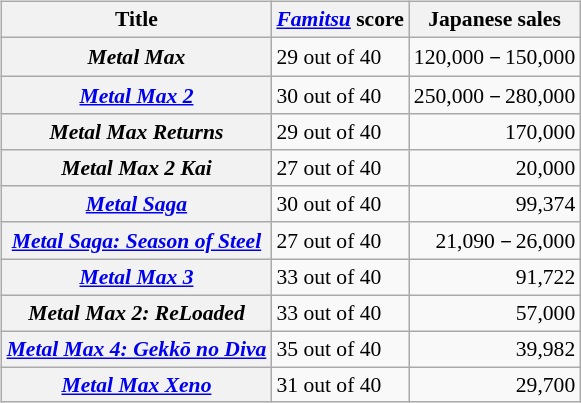<table class="wikitable plainrowheaders" style="font-size: 90%; float: right; margin:0.5em 0 0.5em 1em;">
<tr>
<th>Title</th>
<th><em><a href='#'>Famitsu</a></em> score</th>
<th>Japanese sales</th>
</tr>
<tr>
<th scope="row"><em>Metal Max</em></th>
<td>29 out of 40</td>
<td style="text-align:right;">120,000－150,000</td>
</tr>
<tr>
<th scope="row"><em><a href='#'>Metal Max 2</a></em></th>
<td>30 out of 40</td>
<td style="text-align:right;">250,000－280,000</td>
</tr>
<tr>
<th scope="row"><em>Metal Max Returns</em></th>
<td>29 out of 40</td>
<td style="text-align:right;">170,000</td>
</tr>
<tr>
<th scope="row"><em>Metal Max 2 Kai</em></th>
<td>27 out of 40</td>
<td style="text-align:right;">20,000</td>
</tr>
<tr>
<th scope="row"><em><a href='#'>Metal Saga</a></em></th>
<td>30 out of 40</td>
<td style="text-align:right;">99,374</td>
</tr>
<tr>
<th scope="row"><em><a href='#'>Metal Saga: Season of Steel</a></em></th>
<td>27 out of 40</td>
<td style="text-align:right;">21,090－26,000</td>
</tr>
<tr>
<th scope="row"><em><a href='#'>Metal Max 3</a></em></th>
<td>33 out of 40</td>
<td style="text-align:right;">91,722</td>
</tr>
<tr>
<th scope="row"><em>Metal Max 2: ReLoaded</em></th>
<td>33 out of 40</td>
<td style="text-align:right;">57,000</td>
</tr>
<tr>
<th scope="row"><em><a href='#'>Metal Max 4: Gekkō no Diva</a></em></th>
<td>35 out of 40</td>
<td style="text-align:right;">39,982</td>
</tr>
<tr>
<th scope="row"><em><a href='#'>Metal Max Xeno</a></em></th>
<td>31 out of 40</td>
<td style="text-align:right;">29,700</td>
</tr>
</table>
